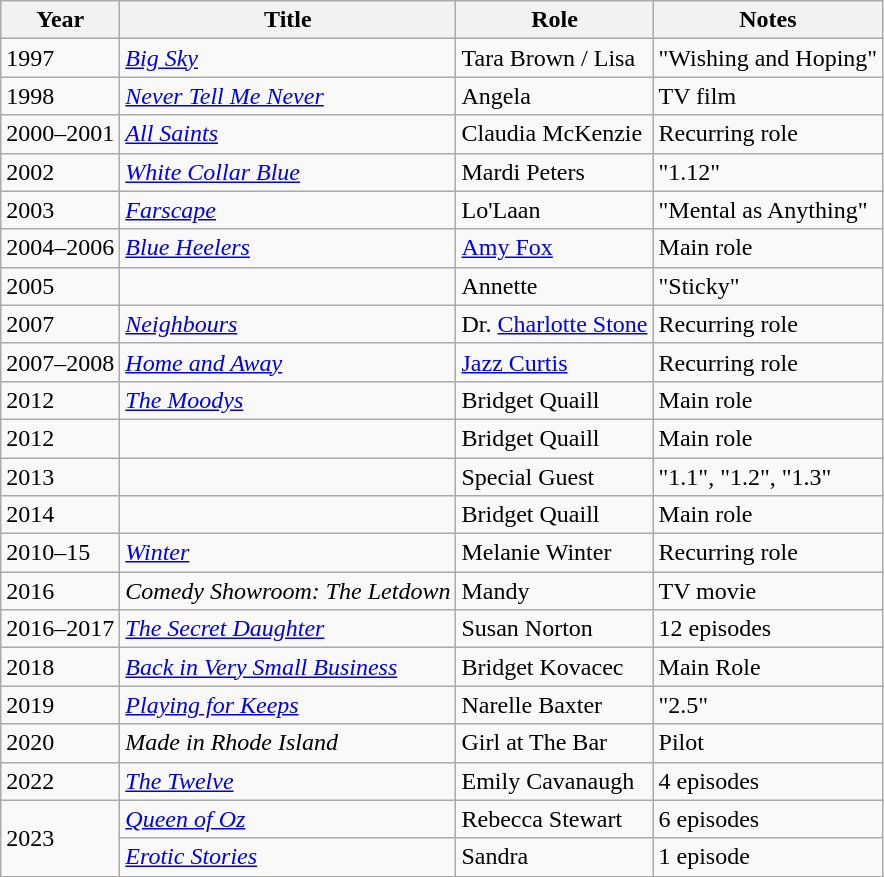<table class="wikitable sortable">
<tr>
<th>Year</th>
<th>Title</th>
<th>Role</th>
<th class="unsortable">Notes</th>
</tr>
<tr>
<td>1997</td>
<td><em><a href='#'>Big Sky</a></em></td>
<td>Tara Brown / Lisa</td>
<td>"Wishing and Hoping"</td>
</tr>
<tr>
<td>1998</td>
<td><em><a href='#'>Never Tell Me Never</a></em></td>
<td>Angela</td>
<td>TV film</td>
</tr>
<tr>
<td>2000–2001</td>
<td><em><a href='#'>All Saints</a></em></td>
<td>Claudia McKenzie</td>
<td>Recurring role</td>
</tr>
<tr>
<td>2002</td>
<td><em><a href='#'>White Collar Blue</a></em></td>
<td>Mardi Peters</td>
<td>"1.12"</td>
</tr>
<tr>
<td>2003</td>
<td><em><a href='#'>Farscape</a></em></td>
<td>Lo'Laan</td>
<td>"Mental as Anything"</td>
</tr>
<tr>
<td>2004–2006</td>
<td><em><a href='#'>Blue Heelers</a></em></td>
<td><a href='#'>Amy Fox</a></td>
<td>Main role</td>
</tr>
<tr>
<td>2005</td>
<td><em></em></td>
<td>Annette</td>
<td>"Sticky"</td>
</tr>
<tr>
<td>2007</td>
<td><em><a href='#'>Neighbours</a></em></td>
<td>Dr. <a href='#'>Charlotte Stone</a></td>
<td>Recurring role</td>
</tr>
<tr>
<td>2007–2008</td>
<td><em><a href='#'>Home and Away</a></em></td>
<td><a href='#'>Jazz Curtis</a></td>
<td>Recurring role</td>
</tr>
<tr>
<td>2012</td>
<td><em><a href='#'>The Moodys</a></em></td>
<td>Bridget Quaill</td>
<td>Main role</td>
</tr>
<tr>
<td>2012</td>
<td><em></em></td>
<td>Bridget Quaill</td>
<td>Main role</td>
</tr>
<tr>
<td>2013</td>
<td><em></em></td>
<td>Special Guest</td>
<td>"1.1", "1.2", "1.3"</td>
</tr>
<tr>
<td>2014</td>
<td><em></em></td>
<td>Bridget Quaill</td>
<td>Main role</td>
</tr>
<tr>
<td>2010–15</td>
<td><em><a href='#'>Winter</a></em></td>
<td>Melanie Winter</td>
<td>Recurring role</td>
</tr>
<tr>
<td>2016</td>
<td><em>Comedy Showroom: The Letdown</em></td>
<td>Mandy</td>
<td>TV movie</td>
</tr>
<tr>
<td>2016–2017</td>
<td><em><a href='#'>The Secret Daughter</a></em></td>
<td>Susan Norton</td>
<td>12 episodes</td>
</tr>
<tr>
<td>2018</td>
<td><em><a href='#'>Back in Very Small Business</a></em></td>
<td>Bridget Kovacec</td>
<td>Main Role</td>
</tr>
<tr>
<td>2019</td>
<td><em><a href='#'>Playing for Keeps</a></em></td>
<td>Narelle Baxter</td>
<td>"2.5"</td>
</tr>
<tr>
<td>2020</td>
<td><em>Made in Rhode Island</em></td>
<td>Girl at The Bar</td>
<td>Pilot</td>
</tr>
<tr>
<td>2022</td>
<td><a href='#'><em>The Twelve</em></a></td>
<td>Emily Cavanaugh</td>
<td>4 episodes</td>
</tr>
<tr>
<td rowspan="2">2023</td>
<td><em><a href='#'>Queen of Oz</a></em></td>
<td>Rebecca Stewart</td>
<td>6 episodes</td>
</tr>
<tr>
<td><em><a href='#'>Erotic Stories</a></em></td>
<td>Sandra</td>
<td>1 episode</td>
</tr>
</table>
